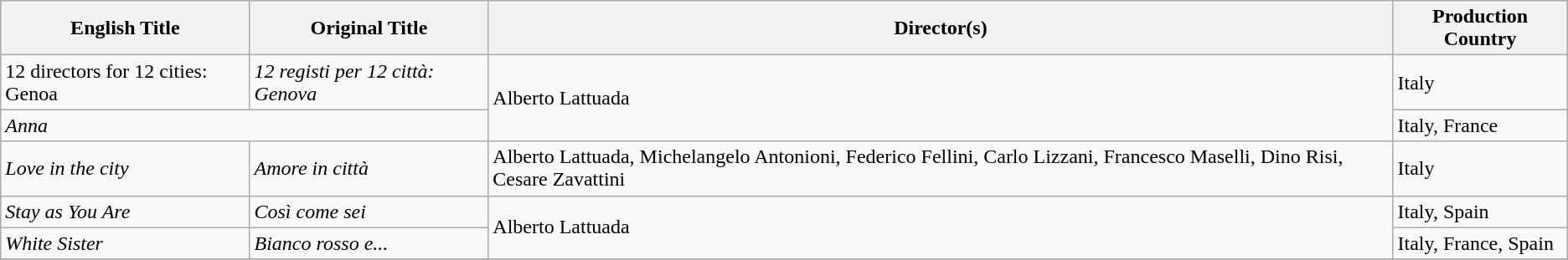<table class="wikitable sortable">
<tr>
<th>English Title</th>
<th>Original Title</th>
<th>Director(s)</th>
<th>Production Country</th>
</tr>
<tr>
<td>12 directors for 12 cities: Genoa</td>
<td><em>12 registi per 12 città: Genova</em></td>
<td rowspan="2">Alberto Lattuada</td>
<td>Italy</td>
</tr>
<tr>
<td colspan="2"><em>Anna</em></td>
<td>Italy, France</td>
</tr>
<tr>
<td><em>Love in the city</em></td>
<td><em>Amore in città</em></td>
<td>Alberto Lattuada, Michelangelo Antonioni, Federico Fellini, Carlo Lizzani, Francesco Maselli, Dino Risi, Cesare Zavattini</td>
<td>Italy</td>
</tr>
<tr>
<td><em>Stay as You Are</em></td>
<td><em>Così come sei</em></td>
<td rowspan="2">Alberto Lattuada</td>
<td>Italy, Spain</td>
</tr>
<tr>
<td><em>White Sister</em></td>
<td><em>Bianco rosso e...</em></td>
<td>Italy, France, Spain</td>
</tr>
<tr>
</tr>
</table>
